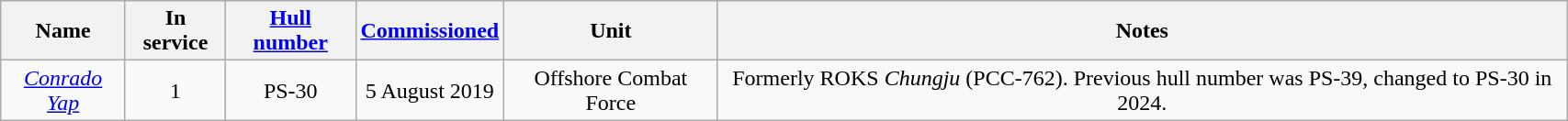<table class="wikitable"  style="width:90%; text-align:center;">
<tr style="background:lavender;">
<th>Name</th>
<th><strong>In service</strong></th>
<th><a href='#'>Hull number</a></th>
<th><a href='#'>Commissioned</a></th>
<th>Unit</th>
<th>Notes</th>
</tr>
<tr>
<td valign="top"><a href='#'><em>Conrado Yap</em></a></td>
<td>1</td>
<td>PS-30</td>
<td>5 August 2019</td>
<td>Offshore Combat Force</td>
<td>Formerly ROKS <em>Chungju</em> (PCC-762). Previous hull number was PS-39, changed to PS-30 in 2024.</td>
</tr>
</table>
